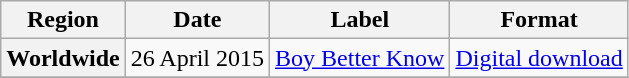<table class="wikitable plainrowheaders">
<tr>
<th scope="col">Region</th>
<th scope="col">Date</th>
<th scope="col">Label</th>
<th scope="col">Format</th>
</tr>
<tr>
<th scope="row">Worldwide</th>
<td>26 April 2015</td>
<td><a href='#'>Boy Better Know</a></td>
<td><a href='#'>Digital download</a></td>
</tr>
<tr>
</tr>
</table>
